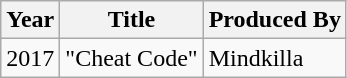<table class="wikitable sortable">
<tr>
<th>Year</th>
<th>Title</th>
<th>Produced By</th>
</tr>
<tr>
<td>2017</td>
<td>"Cheat Code"</td>
<td>Mindkilla</td>
</tr>
</table>
